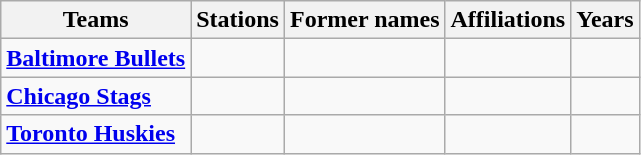<table class="wikitable">
<tr>
<th>Teams</th>
<th>Stations</th>
<th>Former names</th>
<th>Affiliations</th>
<th>Years</th>
</tr>
<tr>
<td><a href='#'><strong>Baltimore Bullets</strong></a></td>
<td></td>
<td></td>
<td></td>
<td></td>
</tr>
<tr>
<td><a href='#'><strong>Chicago Stags</strong></a></td>
<td></td>
<td></td>
<td></td>
<td></td>
</tr>
<tr>
<td><a href='#'><strong>Toronto Huskies</strong></a></td>
<td></td>
<td></td>
<td></td>
<td></td>
</tr>
</table>
